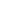<table cellspacing="0" border="0" bgcolor="white">
<tr>
<td></td>
<td></td>
<td></td>
</tr>
</table>
